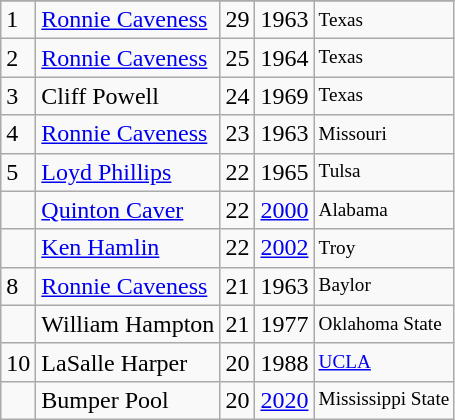<table class="wikitable">
<tr>
</tr>
<tr>
<td>1</td>
<td><a href='#'>Ronnie Caveness</a></td>
<td>29</td>
<td>1963</td>
<td style="font-size:80%;">Texas</td>
</tr>
<tr>
<td>2</td>
<td><a href='#'>Ronnie Caveness</a></td>
<td>25</td>
<td>1964</td>
<td style="font-size:80%;">Texas</td>
</tr>
<tr>
<td>3</td>
<td>Cliff Powell</td>
<td>24</td>
<td>1969</td>
<td style="font-size:80%;">Texas</td>
</tr>
<tr>
<td>4</td>
<td><a href='#'>Ronnie Caveness</a></td>
<td>23</td>
<td>1963</td>
<td style="font-size:80%;">Missouri</td>
</tr>
<tr>
<td>5</td>
<td><a href='#'>Loyd Phillips</a></td>
<td>22</td>
<td>1965</td>
<td style="font-size:80%;">Tulsa</td>
</tr>
<tr>
<td></td>
<td><a href='#'>Quinton Caver</a></td>
<td>22</td>
<td><a href='#'>2000</a></td>
<td style="font-size:80%;">Alabama</td>
</tr>
<tr>
<td></td>
<td><a href='#'>Ken Hamlin</a></td>
<td>22</td>
<td><a href='#'>2002</a></td>
<td style="font-size:80%;">Troy</td>
</tr>
<tr>
<td>8</td>
<td><a href='#'>Ronnie Caveness</a></td>
<td>21</td>
<td>1963</td>
<td style="font-size:80%;">Baylor</td>
</tr>
<tr>
<td></td>
<td>William Hampton</td>
<td>21</td>
<td>1977</td>
<td style="font-size:80%;">Oklahoma State</td>
</tr>
<tr>
<td>10</td>
<td>LaSalle Harper</td>
<td>20</td>
<td>1988</td>
<td style="font-size:80%;"><a href='#'>UCLA</a></td>
</tr>
<tr>
<td></td>
<td>Bumper Pool</td>
<td>20</td>
<td><a href='#'>2020</a></td>
<td style="font-size:80%;">Mississippi State</td>
</tr>
</table>
